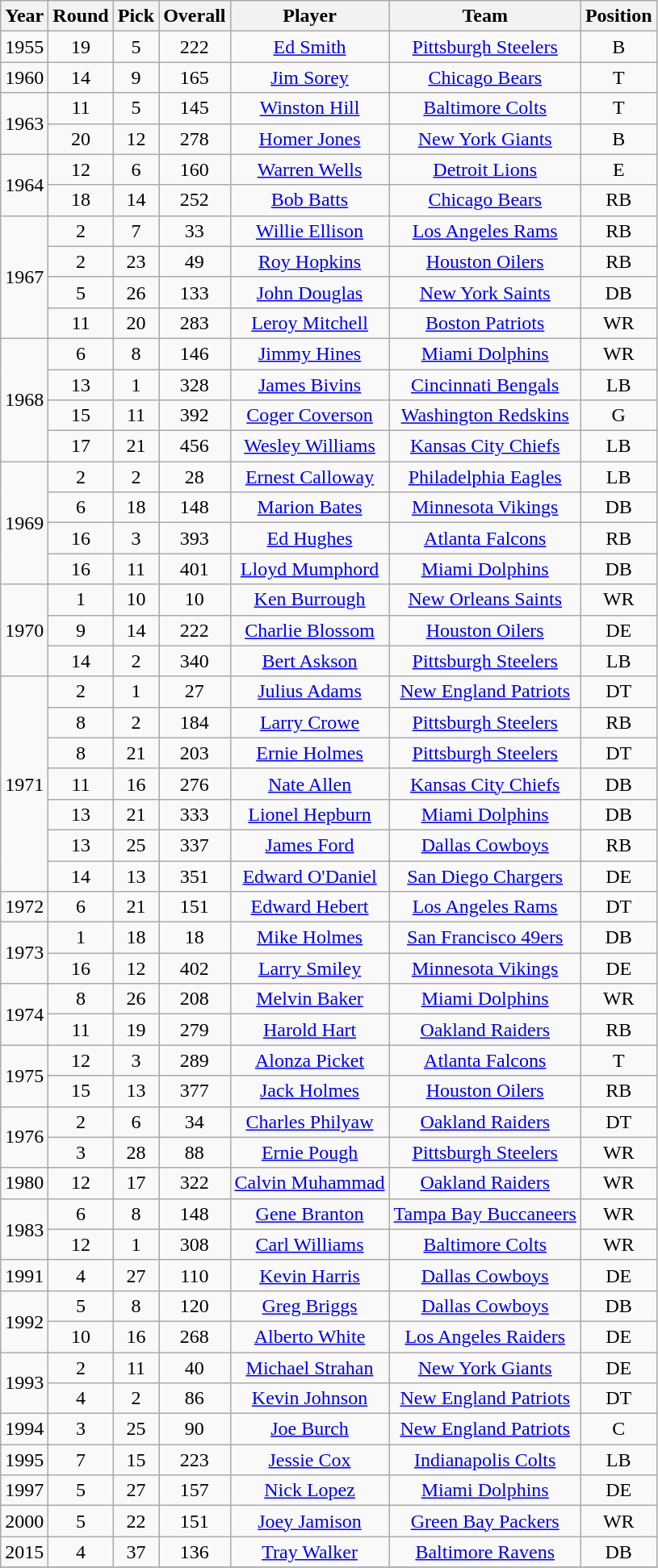<table class="wikitable sortable" style="text-align: center;">
<tr>
<th>Year</th>
<th>Round</th>
<th>Pick</th>
<th>Overall</th>
<th>Player</th>
<th>Team</th>
<th>Position</th>
</tr>
<tr>
<td>1955</td>
<td>19</td>
<td>5</td>
<td>222</td>
<td><a href='#'>Ed Smith</a></td>
<td><a href='#'>Pittsburgh Steelers</a></td>
<td>B</td>
</tr>
<tr>
<td>1960</td>
<td>14</td>
<td>9</td>
<td>165</td>
<td><a href='#'>Jim Sorey</a></td>
<td><a href='#'>Chicago Bears</a></td>
<td>T</td>
</tr>
<tr>
<td rowspan="2">1963</td>
<td>11</td>
<td>5</td>
<td>145</td>
<td><a href='#'>Winston Hill</a></td>
<td><a href='#'>Baltimore Colts</a></td>
<td>T</td>
</tr>
<tr>
<td>20</td>
<td>12</td>
<td>278</td>
<td><a href='#'>Homer Jones</a></td>
<td><a href='#'>New York Giants</a></td>
<td>B</td>
</tr>
<tr>
<td rowspan="2">1964</td>
<td>12</td>
<td>6</td>
<td>160</td>
<td><a href='#'>Warren Wells</a></td>
<td><a href='#'>Detroit Lions</a></td>
<td>E</td>
</tr>
<tr>
<td>18</td>
<td>14</td>
<td>252</td>
<td><a href='#'>Bob Batts</a></td>
<td><a href='#'>Chicago Bears</a></td>
<td>RB</td>
</tr>
<tr>
<td rowspan="4">1967</td>
<td>2</td>
<td>7</td>
<td>33</td>
<td><a href='#'>Willie Ellison</a></td>
<td><a href='#'>Los Angeles Rams</a></td>
<td>RB</td>
</tr>
<tr>
<td>2</td>
<td>23</td>
<td>49</td>
<td><a href='#'>Roy Hopkins</a></td>
<td><a href='#'>Houston Oilers</a></td>
<td>RB</td>
</tr>
<tr>
<td>5</td>
<td>26</td>
<td>133</td>
<td><a href='#'>John Douglas</a></td>
<td><a href='#'>New York Saints</a></td>
<td>DB</td>
</tr>
<tr>
<td>11</td>
<td>20</td>
<td>283</td>
<td><a href='#'>Leroy Mitchell</a></td>
<td><a href='#'>Boston Patriots</a></td>
<td>WR</td>
</tr>
<tr>
<td rowspan="4">1968</td>
<td>6</td>
<td>8</td>
<td>146</td>
<td><a href='#'>Jimmy Hines</a></td>
<td><a href='#'>Miami Dolphins</a></td>
<td>WR</td>
</tr>
<tr>
<td>13</td>
<td>1</td>
<td>328</td>
<td><a href='#'>James Bivins</a></td>
<td><a href='#'>Cincinnati Bengals</a></td>
<td>LB</td>
</tr>
<tr>
<td>15</td>
<td>11</td>
<td>392</td>
<td><a href='#'>Coger Coverson</a></td>
<td><a href='#'>Washington Redskins</a></td>
<td>G</td>
</tr>
<tr>
<td>17</td>
<td>21</td>
<td>456</td>
<td><a href='#'>Wesley Williams</a></td>
<td><a href='#'>Kansas City Chiefs</a></td>
<td>LB</td>
</tr>
<tr>
<td rowspan="4">1969</td>
<td>2</td>
<td>2</td>
<td>28</td>
<td><a href='#'>Ernest Calloway</a></td>
<td><a href='#'>Philadelphia Eagles</a></td>
<td>LB</td>
</tr>
<tr>
<td>6</td>
<td>18</td>
<td>148</td>
<td><a href='#'>Marion Bates</a></td>
<td><a href='#'>Minnesota Vikings</a></td>
<td>DB</td>
</tr>
<tr>
<td>16</td>
<td>3</td>
<td>393</td>
<td><a href='#'>Ed Hughes</a></td>
<td><a href='#'>Atlanta Falcons</a></td>
<td>RB</td>
</tr>
<tr>
<td>16</td>
<td>11</td>
<td>401</td>
<td><a href='#'>Lloyd Mumphord</a></td>
<td><a href='#'>Miami Dolphins</a></td>
<td>DB</td>
</tr>
<tr>
<td rowspan="3">1970</td>
<td>1</td>
<td>10</td>
<td>10</td>
<td><a href='#'>Ken Burrough</a></td>
<td><a href='#'>New Orleans Saints</a></td>
<td>WR</td>
</tr>
<tr>
<td>9</td>
<td>14</td>
<td>222</td>
<td><a href='#'>Charlie Blossom</a></td>
<td><a href='#'>Houston Oilers</a></td>
<td>DE</td>
</tr>
<tr>
<td>14</td>
<td>2</td>
<td>340</td>
<td><a href='#'>Bert Askson</a></td>
<td><a href='#'>Pittsburgh Steelers</a></td>
<td>LB</td>
</tr>
<tr>
<td rowspan="7">1971</td>
<td>2</td>
<td>1</td>
<td>27</td>
<td><a href='#'>Julius Adams</a></td>
<td><a href='#'>New England Patriots</a></td>
<td>DT</td>
</tr>
<tr>
<td>8</td>
<td>2</td>
<td>184</td>
<td><a href='#'>Larry Crowe</a></td>
<td><a href='#'>Pittsburgh Steelers</a></td>
<td>RB</td>
</tr>
<tr>
<td>8</td>
<td>21</td>
<td>203</td>
<td><a href='#'>Ernie Holmes</a></td>
<td><a href='#'>Pittsburgh Steelers</a></td>
<td>DT</td>
</tr>
<tr>
<td>11</td>
<td>16</td>
<td>276</td>
<td><a href='#'>Nate Allen</a></td>
<td><a href='#'>Kansas City Chiefs</a></td>
<td>DB</td>
</tr>
<tr>
<td>13</td>
<td>21</td>
<td>333</td>
<td><a href='#'>Lionel Hepburn</a></td>
<td><a href='#'>Miami Dolphins</a></td>
<td>DB</td>
</tr>
<tr>
<td>13</td>
<td>25</td>
<td>337</td>
<td><a href='#'>James Ford</a></td>
<td><a href='#'>Dallas Cowboys</a></td>
<td>RB</td>
</tr>
<tr>
<td>14</td>
<td>13</td>
<td>351</td>
<td><a href='#'>Edward O'Daniel</a></td>
<td><a href='#'>San Diego Chargers</a></td>
<td>DE</td>
</tr>
<tr>
<td>1972</td>
<td>6</td>
<td>21</td>
<td>151</td>
<td><a href='#'>Edward Hebert</a></td>
<td><a href='#'>Los Angeles Rams</a></td>
<td>DT</td>
</tr>
<tr>
<td rowspan="2">1973</td>
<td>1</td>
<td>18</td>
<td>18</td>
<td><a href='#'>Mike Holmes</a></td>
<td><a href='#'>San Francisco 49ers</a></td>
<td>DB</td>
</tr>
<tr>
<td>16</td>
<td>12</td>
<td>402</td>
<td><a href='#'>Larry Smiley</a></td>
<td><a href='#'>Minnesota Vikings</a></td>
<td>DE</td>
</tr>
<tr>
<td rowspan="2">1974</td>
<td>8</td>
<td>26</td>
<td>208</td>
<td><a href='#'>Melvin Baker</a></td>
<td><a href='#'>Miami Dolphins</a></td>
<td>WR</td>
</tr>
<tr>
<td>11</td>
<td>19</td>
<td>279</td>
<td><a href='#'>Harold Hart</a></td>
<td><a href='#'>Oakland Raiders</a></td>
<td>RB</td>
</tr>
<tr>
<td rowspan="2">1975</td>
<td>12</td>
<td>3</td>
<td>289</td>
<td><a href='#'>Alonza Picket</a></td>
<td><a href='#'>Atlanta Falcons</a></td>
<td>T</td>
</tr>
<tr>
<td>15</td>
<td>13</td>
<td>377</td>
<td><a href='#'>Jack Holmes</a></td>
<td><a href='#'>Houston Oilers</a></td>
<td>RB</td>
</tr>
<tr>
<td rowspan="2">1976</td>
<td>2</td>
<td>6</td>
<td>34</td>
<td><a href='#'>Charles Philyaw</a></td>
<td><a href='#'>Oakland Raiders</a></td>
<td>DT</td>
</tr>
<tr>
<td>3</td>
<td>28</td>
<td>88</td>
<td><a href='#'>Ernie Pough</a></td>
<td><a href='#'>Pittsburgh Steelers</a></td>
<td>WR</td>
</tr>
<tr>
<td>1980</td>
<td>12</td>
<td>17</td>
<td>322</td>
<td><a href='#'>Calvin Muhammad</a></td>
<td><a href='#'>Oakland Raiders</a></td>
<td>WR</td>
</tr>
<tr>
<td rowspan="2">1983</td>
<td>6</td>
<td>8</td>
<td>148</td>
<td><a href='#'>Gene Branton</a></td>
<td><a href='#'>Tampa Bay Buccaneers</a></td>
<td>WR</td>
</tr>
<tr>
<td>12</td>
<td>1</td>
<td>308</td>
<td><a href='#'>Carl Williams</a></td>
<td><a href='#'>Baltimore Colts</a></td>
<td>WR</td>
</tr>
<tr>
<td>1991</td>
<td>4</td>
<td>27</td>
<td>110</td>
<td><a href='#'>Kevin Harris</a></td>
<td><a href='#'>Dallas Cowboys</a></td>
<td>DE</td>
</tr>
<tr>
<td rowspan="2">1992</td>
<td>5</td>
<td>8</td>
<td>120</td>
<td><a href='#'>Greg Briggs</a></td>
<td><a href='#'>Dallas Cowboys</a></td>
<td>DB</td>
</tr>
<tr>
<td>10</td>
<td>16</td>
<td>268</td>
<td><a href='#'>Alberto White</a></td>
<td><a href='#'>Los Angeles Raiders</a></td>
<td>DE</td>
</tr>
<tr>
<td rowspan="2">1993</td>
<td>2</td>
<td>11</td>
<td>40</td>
<td><a href='#'>Michael Strahan</a></td>
<td><a href='#'>New York Giants</a></td>
<td>DE</td>
</tr>
<tr>
<td>4</td>
<td>2</td>
<td>86</td>
<td><a href='#'>Kevin Johnson</a></td>
<td><a href='#'>New England Patriots</a></td>
<td>DT</td>
</tr>
<tr>
<td>1994</td>
<td>3</td>
<td>25</td>
<td>90</td>
<td><a href='#'>Joe Burch</a></td>
<td><a href='#'>New England Patriots</a></td>
<td>C</td>
</tr>
<tr>
<td>1995</td>
<td>7</td>
<td>15</td>
<td>223</td>
<td><a href='#'>Jessie Cox</a></td>
<td><a href='#'>Indianapolis Colts</a></td>
<td>LB</td>
</tr>
<tr>
<td>1997</td>
<td>5</td>
<td>27</td>
<td>157</td>
<td><a href='#'>Nick Lopez</a></td>
<td><a href='#'>Miami Dolphins</a></td>
<td>DE</td>
</tr>
<tr>
<td>2000</td>
<td>5</td>
<td>22</td>
<td>151</td>
<td><a href='#'>Joey Jamison</a></td>
<td><a href='#'>Green Bay Packers</a></td>
<td>WR</td>
</tr>
<tr>
<td>2015</td>
<td>4</td>
<td>37</td>
<td>136</td>
<td><a href='#'>Tray Walker</a></td>
<td><a href='#'>Baltimore Ravens</a></td>
<td>DB</td>
</tr>
<tr>
</tr>
</table>
